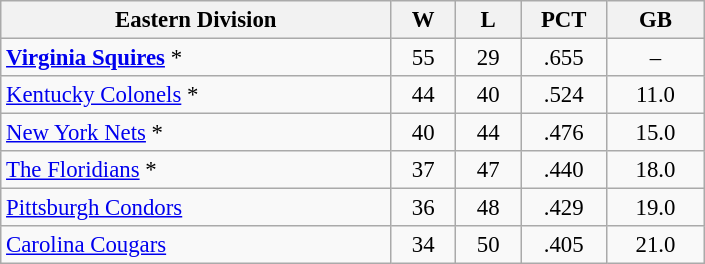<table class="wikitable" style="font-size: 95%;" width="470">
<tr>
<th width="30%">Eastern Division</th>
<th width="5%">W</th>
<th width="5%">L</th>
<th width="5%">PCT</th>
<th width="7.5%">GB</th>
</tr>
<tr align="center">
<td align="left"><strong><a href='#'>Virginia Squires</a></strong> *</td>
<td>55</td>
<td>29</td>
<td>.655</td>
<td>–</td>
</tr>
<tr align="center">
<td align="left"><a href='#'>Kentucky Colonels</a> *</td>
<td>44</td>
<td>40</td>
<td>.524</td>
<td>11.0</td>
</tr>
<tr align="center">
<td align="left"><a href='#'>New York Nets</a> *</td>
<td>40</td>
<td>44</td>
<td>.476</td>
<td>15.0</td>
</tr>
<tr align="center">
<td align="left"><a href='#'>The Floridians</a> *</td>
<td>37</td>
<td>47</td>
<td>.440</td>
<td>18.0</td>
</tr>
<tr align="center">
<td align="left"><a href='#'>Pittsburgh Condors</a></td>
<td>36</td>
<td>48</td>
<td>.429</td>
<td>19.0</td>
</tr>
<tr align="center">
<td align="left"><a href='#'>Carolina Cougars</a></td>
<td>34</td>
<td>50</td>
<td>.405</td>
<td>21.0</td>
</tr>
</table>
